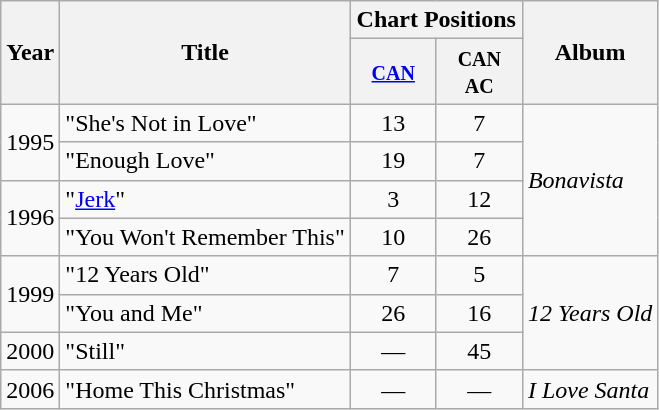<table class="wikitable">
<tr>
<th rowspan=2>Year</th>
<th rowspan=2>Title</th>
<th colspan=2>Chart Positions</th>
<th rowspan=2>Album</th>
</tr>
<tr>
<th width=50><small><a href='#'>CAN</a></small></th>
<th width=50><small>CAN AC</small></th>
</tr>
<tr>
<td rowspan=2>1995</td>
<td>"She's Not in Love"</td>
<td align="center">13</td>
<td align="center">7</td>
<td rowspan=4><em>Bonavista</em></td>
</tr>
<tr>
<td>"Enough Love"</td>
<td align="center">19</td>
<td align="center">7</td>
</tr>
<tr>
<td rowspan=2>1996</td>
<td>"<a href='#'>Jerk</a>"</td>
<td align="center">3</td>
<td align="center">12</td>
</tr>
<tr>
<td>"You Won't Remember This"</td>
<td align="center">10</td>
<td align="center">26</td>
</tr>
<tr>
<td rowspan=2>1999</td>
<td>"12 Years Old"</td>
<td align="center">7</td>
<td align="center">5</td>
<td rowspan=3><em>12 Years Old</em></td>
</tr>
<tr>
<td>"You and Me"</td>
<td align="center">26</td>
<td align="center">16</td>
</tr>
<tr>
<td>2000</td>
<td>"Still"</td>
<td align="center">—</td>
<td align="center">45</td>
</tr>
<tr>
<td>2006</td>
<td>"Home This Christmas"</td>
<td align="center">—</td>
<td align="center">—</td>
<td><em>I Love Santa</em></td>
</tr>
</table>
